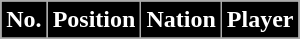<table class="wikitable sortable">
<tr>
<th style="background-color:#000000; color:#FFFFFF;" scope=col>No.</th>
<th style="background-color:#000000; color:#FFFFFF;" scope=col>Position</th>
<th style="background-color:#000000; color:#FFFFFF;" scope=col>Nation</th>
<th style="background-color:#000000; color:#FFFFFF;" scope=col>Player</th>
</tr>
<tr>
</tr>
</table>
